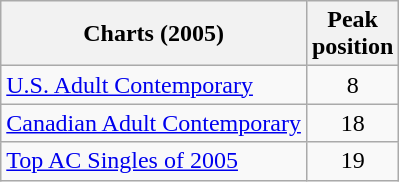<table class="wikitable">
<tr>
<th>Charts (2005)</th>
<th>Peak<br>position</th>
</tr>
<tr>
<td><a href='#'>U.S. Adult Contemporary</a></td>
<td align="center">8</td>
</tr>
<tr>
<td><a href='#'>Canadian Adult Contemporary</a></td>
<td align="center">18</td>
</tr>
<tr>
<td><a href='#'>Top AC Singles of 2005</a></td>
<td align="center">19</td>
</tr>
</table>
